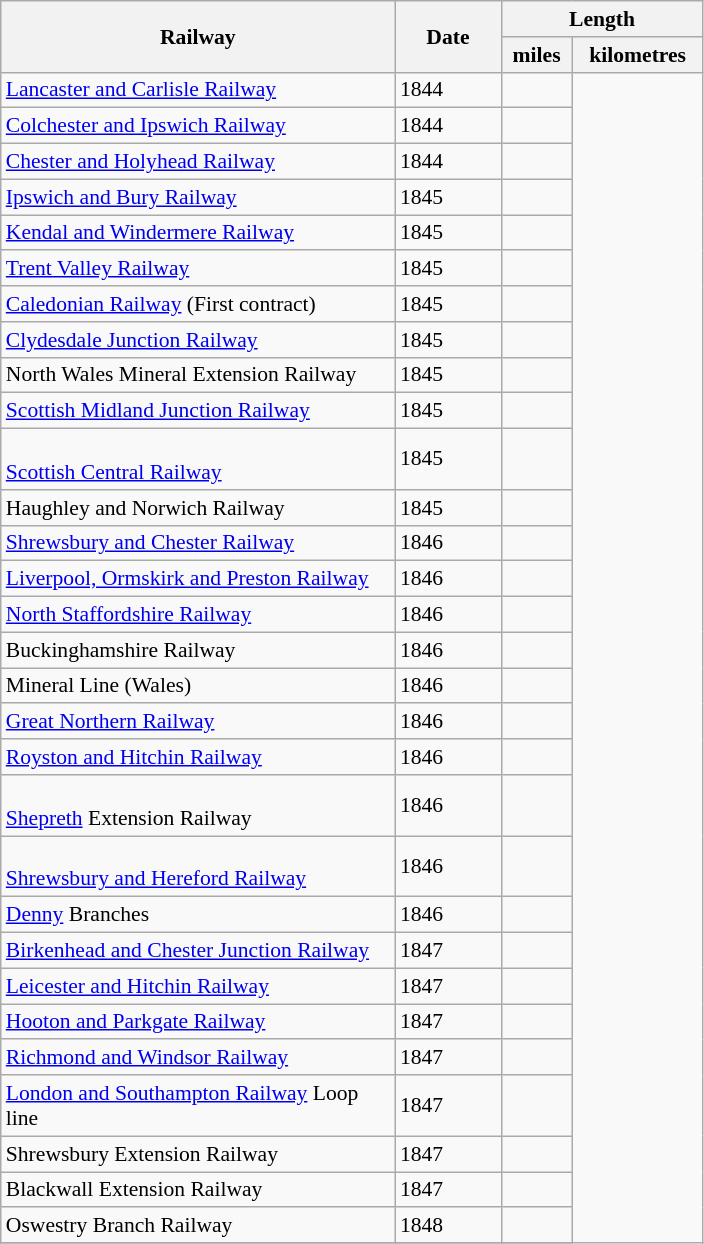<table class="wikitable" style="font-size: 90%;">
<tr>
<th rowspan=2 style="width:256px">Railway</th>
<th rowspan=2 style="width:64px">Date</th>
<th colspan=2 style="width:128px">Length</th>
</tr>
<tr>
<th>miles</th>
<th>kilometres</th>
</tr>
<tr>
<td><a href='#'>Lancaster and Carlisle Railway</a></td>
<td>1844</td>
<td></td>
</tr>
<tr>
<td><a href='#'>Colchester and Ipswich Railway</a></td>
<td>1844</td>
<td></td>
</tr>
<tr>
<td><a href='#'>Chester and Holyhead Railway</a></td>
<td>1844</td>
<td></td>
</tr>
<tr>
<td><a href='#'>Ipswich and Bury Railway</a></td>
<td>1845</td>
<td></td>
</tr>
<tr>
<td><a href='#'>Kendal and Windermere Railway</a></td>
<td>1845</td>
<td></td>
</tr>
<tr>
<td><a href='#'>Trent Valley Railway</a></td>
<td>1845</td>
<td></td>
</tr>
<tr>
<td><a href='#'>Caledonian Railway</a> (First contract)</td>
<td>1845</td>
<td></td>
</tr>
<tr>
<td><a href='#'>Clydesdale Junction Railway</a></td>
<td>1845</td>
<td></td>
</tr>
<tr>
<td>North Wales Mineral Extension Railway</td>
<td>1845</td>
<td></td>
</tr>
<tr>
<td><a href='#'>Scottish Midland Junction Railway</a></td>
<td>1845</td>
<td></td>
</tr>
<tr>
<td><br><a href='#'>Scottish Central Railway</a></td>
<td>1845</td>
<td></td>
</tr>
<tr>
<td>Haughley and Norwich Railway</td>
<td>1845</td>
<td></td>
</tr>
<tr>
<td><a href='#'>Shrewsbury and Chester Railway</a></td>
<td>1846</td>
<td></td>
</tr>
<tr>
<td><a href='#'>Liverpool, Ormskirk and Preston Railway</a></td>
<td>1846</td>
<td></td>
</tr>
<tr>
<td><a href='#'>North Staffordshire Railway</a></td>
<td>1846</td>
<td></td>
</tr>
<tr>
<td>Buckinghamshire Railway</td>
<td>1846</td>
<td></td>
</tr>
<tr>
<td>Mineral Line (Wales)</td>
<td>1846</td>
<td></td>
</tr>
<tr>
<td><a href='#'>Great Northern Railway</a></td>
<td>1846</td>
<td></td>
</tr>
<tr>
<td><a href='#'>Royston and Hitchin Railway</a></td>
<td>1846</td>
<td></td>
</tr>
<tr>
<td><br><a href='#'>Shepreth</a> Extension Railway</td>
<td>1846</td>
<td></td>
</tr>
<tr>
<td><br><a href='#'>Shrewsbury and Hereford Railway</a></td>
<td>1846</td>
<td></td>
</tr>
<tr>
<td><a href='#'>Denny</a> Branches</td>
<td>1846</td>
<td></td>
</tr>
<tr>
<td><a href='#'>Birkenhead and Chester Junction Railway</a></td>
<td>1847</td>
<td></td>
</tr>
<tr>
<td><a href='#'>Leicester and Hitchin Railway</a></td>
<td>1847</td>
<td></td>
</tr>
<tr>
<td><a href='#'>Hooton and Parkgate Railway</a></td>
<td>1847</td>
<td></td>
</tr>
<tr>
<td><a href='#'>Richmond and Windsor Railway</a></td>
<td>1847</td>
<td></td>
</tr>
<tr>
<td><a href='#'>London and Southampton Railway</a> Loop line</td>
<td>1847</td>
<td></td>
</tr>
<tr>
<td>Shrewsbury Extension Railway</td>
<td>1847</td>
<td></td>
</tr>
<tr>
<td>Blackwall Extension Railway</td>
<td>1847</td>
<td></td>
</tr>
<tr>
<td>Oswestry Branch Railway</td>
<td>1848</td>
<td></td>
</tr>
<tr>
</tr>
</table>
